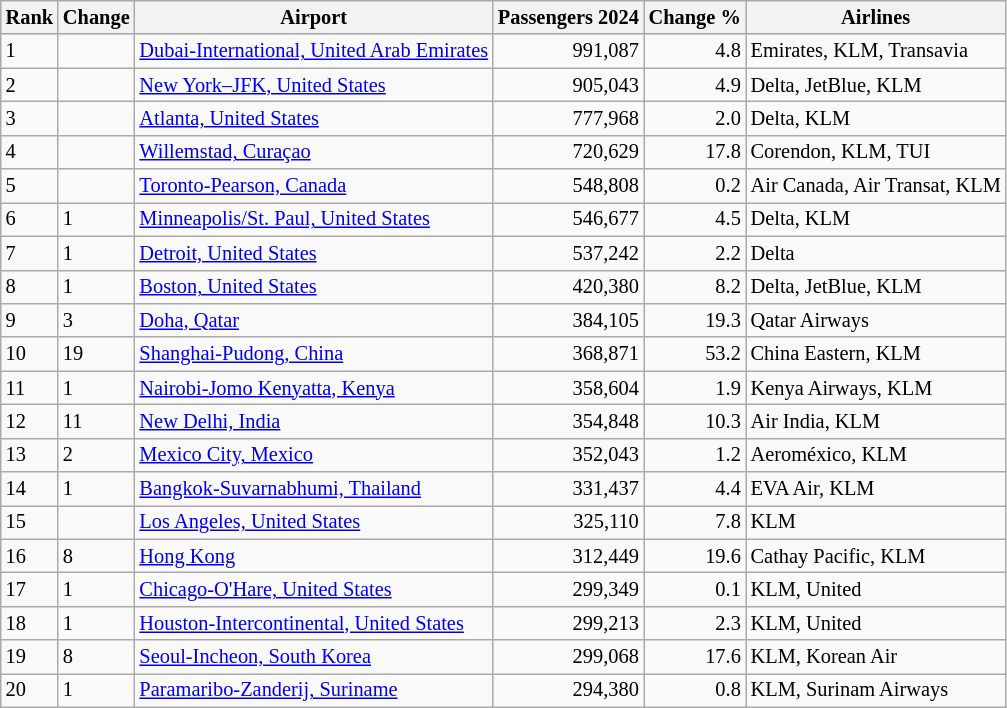<table class="wikitable sortable" style="font-size: 85%; width:align">
<tr style="background:lightgrey;">
<th>Rank</th>
<th>Change</th>
<th>Airport</th>
<th>Passengers 2024</th>
<th>Change %</th>
<th>Airlines</th>
</tr>
<tr>
<td>1</td>
<td></td>
<td> <a href='#'>Dubai-International, United Arab Emirates</a></td>
<td style="text-align:right;">991,087</td>
<td style="text-align:right;">4.8</td>
<td>Emirates, KLM, Transavia</td>
</tr>
<tr>
<td>2</td>
<td></td>
<td> <a href='#'>New York–JFK, United States</a></td>
<td style="text-align:right;">905,043</td>
<td style="text-align:right;">4.9</td>
<td>Delta, JetBlue, KLM</td>
</tr>
<tr>
<td>3</td>
<td></td>
<td> <a href='#'>Atlanta, United States</a></td>
<td style="text-align:right;">777,968</td>
<td style="text-align:right;">2.0</td>
<td>Delta, KLM</td>
</tr>
<tr>
<td>4</td>
<td></td>
<td> <a href='#'>Willemstad, Curaçao</a></td>
<td style="text-align:right;">720,629</td>
<td style="text-align:right;">17.8</td>
<td>Corendon, KLM, TUI</td>
</tr>
<tr>
<td>5</td>
<td></td>
<td> <a href='#'>Toronto-Pearson, Canada</a></td>
<td style="text-align:right;">548,808</td>
<td style="text-align:right;">0.2</td>
<td>Air Canada, Air Transat, KLM</td>
</tr>
<tr>
<td>6</td>
<td>1</td>
<td> <a href='#'>Minneapolis/St. Paul, United States</a></td>
<td style="text-align:right;">546,677</td>
<td style="text-align:right;">4.5</td>
<td>Delta, KLM</td>
</tr>
<tr>
<td>7</td>
<td>1</td>
<td> <a href='#'>Detroit, United States</a></td>
<td style="text-align:right;">537,242</td>
<td style="text-align:right;">2.2</td>
<td>Delta</td>
</tr>
<tr>
<td>8</td>
<td>1</td>
<td> <a href='#'>Boston, United States</a></td>
<td style="text-align:right;">420,380</td>
<td style="text-align:right;">8.2</td>
<td>Delta, JetBlue, KLM</td>
</tr>
<tr>
<td>9</td>
<td>3</td>
<td> <a href='#'>Doha, Qatar</a></td>
<td style="text-align:right;">384,105</td>
<td style="text-align:right;">19.3</td>
<td>Qatar Airways</td>
</tr>
<tr>
<td>10</td>
<td>19</td>
<td> <a href='#'>Shanghai-Pudong, China</a></td>
<td style="text-align:right;">368,871</td>
<td style="text-align:right;">53.2</td>
<td>China Eastern, KLM</td>
</tr>
<tr>
<td>11</td>
<td>1</td>
<td> <a href='#'>Nairobi-Jomo Kenyatta, Kenya</a></td>
<td style="text-align:right;">358,604</td>
<td style="text-align:right;">1.9</td>
<td>Kenya Airways, KLM</td>
</tr>
<tr>
<td>12</td>
<td>11</td>
<td> <a href='#'>New Delhi, India</a></td>
<td style="text-align:right;">354,848</td>
<td style="text-align:right;">10.3</td>
<td>Air India, KLM</td>
</tr>
<tr>
<td>13</td>
<td>2</td>
<td> <a href='#'>Mexico City, Mexico</a></td>
<td style="text-align:right;">352,043</td>
<td style="text-align:right;">1.2</td>
<td>Aeroméxico, KLM</td>
</tr>
<tr>
<td>14</td>
<td>1</td>
<td> <a href='#'>Bangkok-Suvarnabhumi, Thailand</a></td>
<td style="text-align:right;">331,437</td>
<td style="text-align:right;">4.4</td>
<td>EVA Air, KLM</td>
</tr>
<tr>
<td>15</td>
<td></td>
<td> <a href='#'>Los Angeles, United States</a></td>
<td style="text-align:right;">325,110</td>
<td style="text-align:right;">7.8</td>
<td>KLM</td>
</tr>
<tr>
<td>16</td>
<td>8</td>
<td> <a href='#'>Hong Kong</a></td>
<td style="text-align:right;">312,449</td>
<td style="text-align:right;">19.6</td>
<td>Cathay Pacific, KLM</td>
</tr>
<tr>
<td>17</td>
<td>1</td>
<td> <a href='#'>Chicago-O'Hare, United States</a></td>
<td style="text-align:right;">299,349</td>
<td style="text-align:right;">0.1</td>
<td>KLM, United</td>
</tr>
<tr>
<td>18</td>
<td>1</td>
<td> <a href='#'>Houston-Intercontinental, United States</a></td>
<td style="text-align:right;">299,213</td>
<td style="text-align:right;">2.3</td>
<td>KLM, United</td>
</tr>
<tr>
<td>19</td>
<td>8</td>
<td> <a href='#'>Seoul-Incheon, South Korea</a></td>
<td style="text-align:right;">299,068</td>
<td style="text-align:right;">17.6</td>
<td>KLM, Korean Air</td>
</tr>
<tr>
<td>20</td>
<td>1</td>
<td> <a href='#'>Paramaribo-Zanderij, Suriname</a></td>
<td style="text-align:right;">294,380</td>
<td style="text-align:right;">0.8</td>
<td>KLM, Surinam Airways</td>
</tr>
</table>
